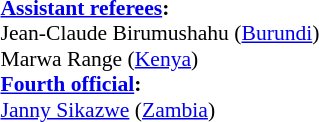<table width=50% style="font-size: 90%">
<tr>
<td><br><strong><a href='#'>Assistant referees</a>:</strong>
<br>Jean-Claude Birumushahu (<a href='#'>Burundi</a>)
<br>Marwa Range (<a href='#'>Kenya</a>)
<br><strong><a href='#'>Fourth official</a>:</strong>
<br><a href='#'>Janny Sikazwe</a> (<a href='#'>Zambia</a>)</td>
</tr>
</table>
